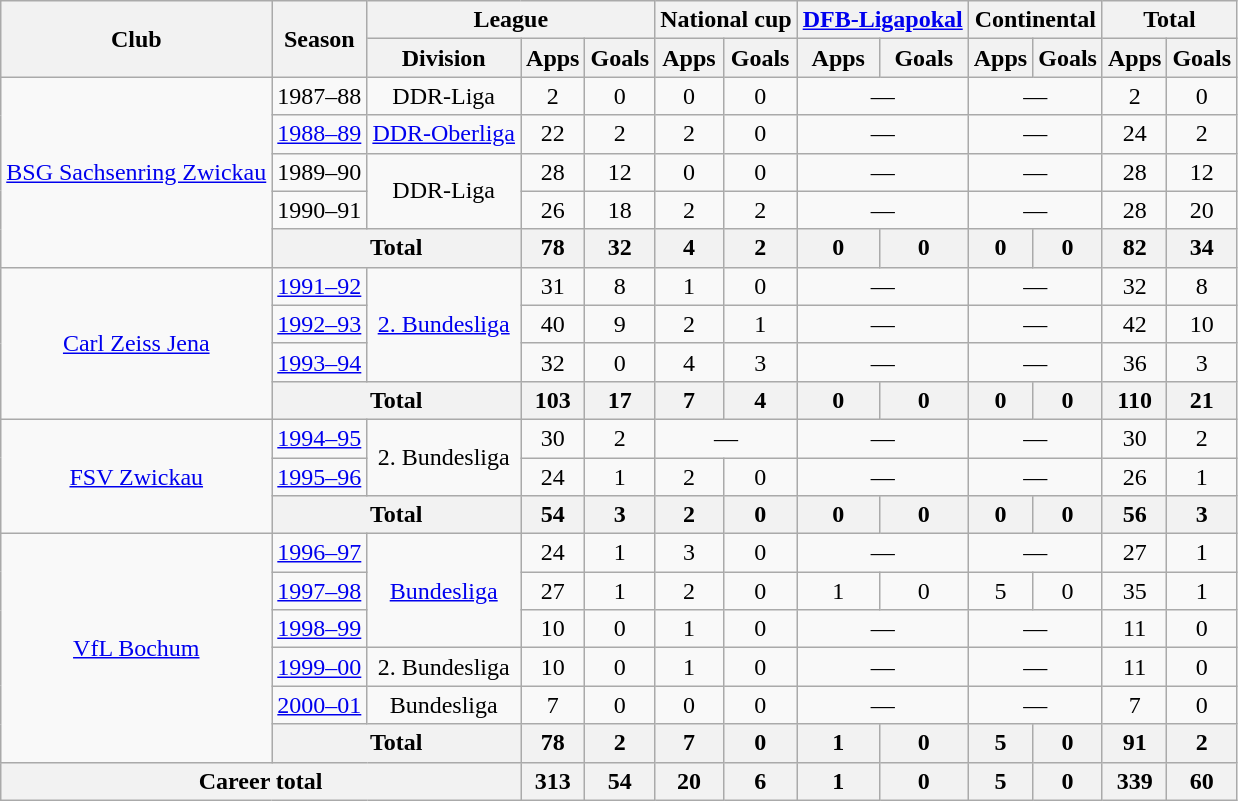<table class="wikitable" style="text-align:center">
<tr>
<th rowspan="2">Club</th>
<th rowspan="2">Season</th>
<th colspan="3">League</th>
<th colspan="2">National cup</th>
<th colspan="2"><a href='#'>DFB-Ligapokal</a></th>
<th colspan="2">Continental</th>
<th colspan="2">Total</th>
</tr>
<tr>
<th>Division</th>
<th>Apps</th>
<th>Goals</th>
<th>Apps</th>
<th>Goals</th>
<th>Apps</th>
<th>Goals</th>
<th>Apps</th>
<th>Goals</th>
<th>Apps</th>
<th>Goals</th>
</tr>
<tr>
<td rowspan="5"><a href='#'>BSG Sachsenring Zwickau</a></td>
<td>1987–88</td>
<td>DDR-Liga</td>
<td>2</td>
<td>0</td>
<td>0</td>
<td>0</td>
<td colspan="2">—</td>
<td colspan="2">—</td>
<td>2</td>
<td>0</td>
</tr>
<tr>
<td><a href='#'>1988–89</a></td>
<td><a href='#'>DDR-Oberliga</a></td>
<td>22</td>
<td>2</td>
<td>2</td>
<td>0</td>
<td colspan="2">—</td>
<td colspan="2">—</td>
<td>24</td>
<td>2</td>
</tr>
<tr>
<td>1989–90</td>
<td rowspan="2">DDR-Liga</td>
<td>28</td>
<td>12</td>
<td>0</td>
<td>0</td>
<td colspan="2">—</td>
<td colspan="2">—</td>
<td>28</td>
<td>12</td>
</tr>
<tr>
<td>1990–91</td>
<td>26</td>
<td>18</td>
<td>2</td>
<td>2</td>
<td colspan="2">—</td>
<td colspan="2">—</td>
<td>28</td>
<td>20</td>
</tr>
<tr>
<th colspan="2">Total</th>
<th>78</th>
<th>32</th>
<th>4</th>
<th>2</th>
<th>0</th>
<th>0</th>
<th>0</th>
<th>0</th>
<th>82</th>
<th>34</th>
</tr>
<tr>
<td rowspan="4"><a href='#'>Carl Zeiss Jena</a></td>
<td><a href='#'>1991–92</a></td>
<td rowspan="3"><a href='#'>2. Bundesliga</a></td>
<td>31</td>
<td>8</td>
<td>1</td>
<td>0</td>
<td colspan="2">—</td>
<td colspan="2">—</td>
<td>32</td>
<td>8</td>
</tr>
<tr>
<td><a href='#'>1992–93</a></td>
<td>40</td>
<td>9</td>
<td>2</td>
<td>1</td>
<td colspan="2">—</td>
<td colspan="2">—</td>
<td>42</td>
<td>10</td>
</tr>
<tr>
<td><a href='#'>1993–94</a></td>
<td>32</td>
<td>0</td>
<td>4</td>
<td>3</td>
<td colspan="2">—</td>
<td colspan="2">—</td>
<td>36</td>
<td>3</td>
</tr>
<tr>
<th colspan="2">Total</th>
<th>103</th>
<th>17</th>
<th>7</th>
<th>4</th>
<th>0</th>
<th>0</th>
<th>0</th>
<th>0</th>
<th>110</th>
<th>21</th>
</tr>
<tr>
<td rowspan="3"><a href='#'>FSV Zwickau</a></td>
<td><a href='#'>1994–95</a></td>
<td rowspan="2">2. Bundesliga</td>
<td>30</td>
<td>2</td>
<td colspan="2">—</td>
<td colspan="2">—</td>
<td colspan="2">—</td>
<td>30</td>
<td>2</td>
</tr>
<tr>
<td><a href='#'>1995–96</a></td>
<td>24</td>
<td>1</td>
<td>2</td>
<td>0</td>
<td colspan="2">—</td>
<td colspan="2">—</td>
<td>26</td>
<td>1</td>
</tr>
<tr>
<th colspan="2">Total</th>
<th>54</th>
<th>3</th>
<th>2</th>
<th>0</th>
<th>0</th>
<th>0</th>
<th>0</th>
<th>0</th>
<th>56</th>
<th>3</th>
</tr>
<tr>
<td rowspan="6"><a href='#'>VfL Bochum</a></td>
<td><a href='#'>1996–97</a></td>
<td rowspan="3"><a href='#'>Bundesliga</a></td>
<td>24</td>
<td>1</td>
<td>3</td>
<td>0</td>
<td colspan="2">—</td>
<td colspan="2">—</td>
<td>27</td>
<td>1</td>
</tr>
<tr>
<td><a href='#'>1997–98</a></td>
<td>27</td>
<td>1</td>
<td>2</td>
<td>0</td>
<td>1</td>
<td>0</td>
<td>5</td>
<td>0</td>
<td>35</td>
<td>1</td>
</tr>
<tr>
<td><a href='#'>1998–99</a></td>
<td>10</td>
<td>0</td>
<td>1</td>
<td>0</td>
<td colspan="2">—</td>
<td colspan="2">—</td>
<td>11</td>
<td>0</td>
</tr>
<tr>
<td><a href='#'>1999–00</a></td>
<td>2. Bundesliga</td>
<td>10</td>
<td>0</td>
<td>1</td>
<td>0</td>
<td colspan="2">—</td>
<td colspan="2">—</td>
<td>11</td>
<td>0</td>
</tr>
<tr>
<td><a href='#'>2000–01</a></td>
<td>Bundesliga</td>
<td>7</td>
<td>0</td>
<td>0</td>
<td>0</td>
<td colspan="2">—</td>
<td colspan="2">—</td>
<td>7</td>
<td>0</td>
</tr>
<tr>
<th colspan="2">Total</th>
<th>78</th>
<th>2</th>
<th>7</th>
<th>0</th>
<th>1</th>
<th>0</th>
<th>5</th>
<th>0</th>
<th>91</th>
<th>2</th>
</tr>
<tr>
<th colspan="3">Career total</th>
<th>313</th>
<th>54</th>
<th>20</th>
<th>6</th>
<th>1</th>
<th>0</th>
<th>5</th>
<th>0</th>
<th>339</th>
<th>60</th>
</tr>
</table>
